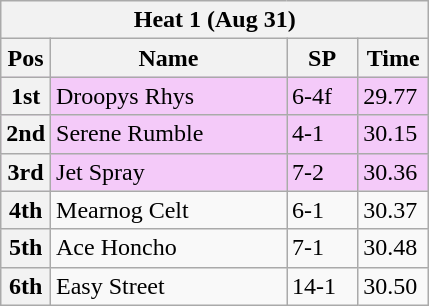<table class="wikitable">
<tr>
<th colspan="6">Heat 1 (Aug 31)</th>
</tr>
<tr>
<th width=20>Pos</th>
<th width=150>Name</th>
<th width=40>SP</th>
<th width=40>Time</th>
</tr>
<tr style="background: #f4caf9;">
<th>1st</th>
<td>Droopys Rhys</td>
<td>6-4f</td>
<td>29.77</td>
</tr>
<tr style="background: #f4caf9;">
<th>2nd</th>
<td>Serene Rumble</td>
<td>4-1</td>
<td>30.15</td>
</tr>
<tr style="background: #f4caf9;">
<th>3rd</th>
<td>Jet Spray</td>
<td>7-2</td>
<td>30.36</td>
</tr>
<tr>
<th>4th</th>
<td>Mearnog Celt</td>
<td>6-1</td>
<td>30.37</td>
</tr>
<tr>
<th>5th</th>
<td>Ace Honcho</td>
<td>7-1</td>
<td>30.48</td>
</tr>
<tr>
<th>6th</th>
<td>Easy Street</td>
<td>14-1</td>
<td>30.50</td>
</tr>
</table>
